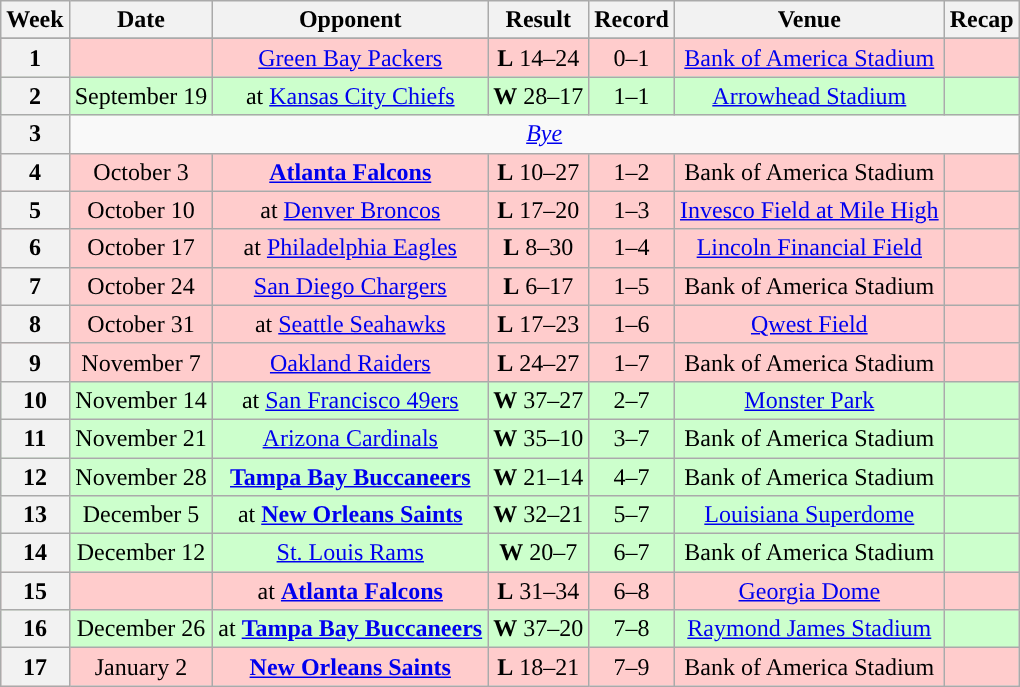<table class="wikitable" style="text-align:center">
<tr>
<th>Week</th>
<th>Date</th>
<th>Opponent</th>
<th>Result</th>
<th>Record</th>
<th>Venue</th>
<th>Recap</th>
</tr>
<tr>
</tr>
<tr align="center" bgcolor="#fcc">
<th>1</th>
<td></td>
<td><a href='#'>Green Bay Packers</a></td>
<td><strong>L</strong> 14–24</td>
<td>0–1</td>
<td><a href='#'>Bank of America Stadium</a></td>
<td></td>
</tr>
<tr align="center" bgcolor="#cfc">
<th>2</th>
<td>September 19</td>
<td>at <a href='#'>Kansas City Chiefs</a></td>
<td><strong>W</strong> 28–17</td>
<td>1–1</td>
<td><a href='#'>Arrowhead Stadium</a></td>
<td></td>
</tr>
<tr align="center">
<th>3</th>
<td colspan="6"><em><a href='#'>Bye</a></em></td>
</tr>
<tr align="center" bgcolor="#fcc">
<th>4</th>
<td>October 3</td>
<td><strong><a href='#'>Atlanta Falcons</a></strong></td>
<td><strong>L</strong> 10–27</td>
<td>1–2</td>
<td>Bank of America Stadium</td>
<td></td>
</tr>
<tr align="center" bgcolor="#fcc">
<th>5</th>
<td>October 10</td>
<td>at <a href='#'>Denver Broncos</a></td>
<td><strong>L</strong> 17–20</td>
<td>1–3</td>
<td><a href='#'>Invesco Field at Mile High</a></td>
<td></td>
</tr>
<tr align="center" bgcolor="#fcc">
<th>6</th>
<td>October 17</td>
<td>at <a href='#'>Philadelphia Eagles</a></td>
<td><strong>L</strong> 8–30</td>
<td>1–4</td>
<td><a href='#'>Lincoln Financial Field</a></td>
<td></td>
</tr>
<tr align="center" bgcolor="#fcc">
<th>7</th>
<td>October 24</td>
<td><a href='#'>San Diego Chargers</a></td>
<td><strong>L</strong> 6–17</td>
<td>1–5</td>
<td>Bank of America Stadium</td>
<td></td>
</tr>
<tr align="center" bgcolor="#fcc">
<th>8</th>
<td>October 31</td>
<td>at <a href='#'>Seattle Seahawks</a></td>
<td><strong>L</strong> 17–23</td>
<td>1–6</td>
<td><a href='#'>Qwest Field</a></td>
<td></td>
</tr>
<tr align="center" bgcolor="#fcc">
<th>9</th>
<td>November 7</td>
<td><a href='#'>Oakland Raiders</a></td>
<td><strong>L</strong> 24–27</td>
<td>1–7</td>
<td>Bank of America Stadium</td>
<td></td>
</tr>
<tr align="center" bgcolor="#cfc">
<th>10</th>
<td>November 14</td>
<td>at <a href='#'>San Francisco 49ers</a></td>
<td><strong>W</strong> 37–27</td>
<td>2–7</td>
<td><a href='#'>Monster Park</a></td>
<td></td>
</tr>
<tr align="center" bgcolor="#cfc">
<th>11</th>
<td>November 21</td>
<td><a href='#'>Arizona Cardinals</a></td>
<td><strong>W</strong> 35–10</td>
<td>3–7</td>
<td>Bank of America Stadium</td>
<td></td>
</tr>
<tr align="center" bgcolor="#cfc">
<th>12</th>
<td>November 28</td>
<td><strong><a href='#'>Tampa Bay Buccaneers</a></strong></td>
<td><strong>W</strong> 21–14</td>
<td>4–7</td>
<td>Bank of America Stadium</td>
<td></td>
</tr>
<tr align="center" bgcolor="#cfc">
<th>13</th>
<td>December 5</td>
<td>at <strong><a href='#'>New Orleans Saints</a></strong></td>
<td><strong>W</strong> 32–21</td>
<td>5–7</td>
<td><a href='#'>Louisiana Superdome</a></td>
<td></td>
</tr>
<tr align="center" bgcolor="#cfc">
<th>14</th>
<td>December 12</td>
<td><a href='#'>St. Louis Rams</a></td>
<td><strong>W</strong> 20–7</td>
<td>6–7</td>
<td>Bank of America Stadium</td>
<td></td>
</tr>
<tr align="center" bgcolor="#fcc">
<th>15</th>
<td></td>
<td>at <strong><a href='#'>Atlanta Falcons</a></strong></td>
<td><strong>L</strong> 31–34 </td>
<td>6–8</td>
<td><a href='#'>Georgia Dome</a></td>
<td></td>
</tr>
<tr align="center" bgcolor="#cfc">
<th>16</th>
<td>December 26</td>
<td>at <strong><a href='#'>Tampa Bay Buccaneers</a></strong></td>
<td><strong>W</strong> 37–20</td>
<td>7–8</td>
<td><a href='#'>Raymond James Stadium</a></td>
<td></td>
</tr>
<tr align="center" bgcolor="#fcc">
<th>17</th>
<td>January 2</td>
<td><strong><a href='#'>New Orleans Saints</a></strong></td>
<td><strong>L</strong> 18–21</td>
<td>7–9</td>
<td>Bank of America Stadium</td>
<td></td>
</tr>
</table>
